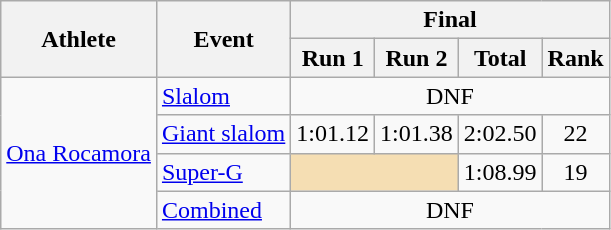<table class="wikitable">
<tr>
<th rowspan="2">Athlete</th>
<th rowspan="2">Event</th>
<th colspan="4">Final</th>
</tr>
<tr>
<th>Run 1</th>
<th>Run 2</th>
<th>Total</th>
<th>Rank</th>
</tr>
<tr>
<td rowspan=4><a href='#'>Ona Rocamora</a></td>
<td><a href='#'>Slalom</a></td>
<td align="center" colspan=4>DNF</td>
</tr>
<tr>
<td><a href='#'>Giant slalom</a></td>
<td align="center">1:01.12</td>
<td align="center">1:01.38</td>
<td align="center">2:02.50</td>
<td align="center">22</td>
</tr>
<tr>
<td><a href='#'>Super-G</a></td>
<td colspan=2 bgcolor="wheat"></td>
<td align="center">1:08.99</td>
<td align="center">19</td>
</tr>
<tr>
<td><a href='#'>Combined</a></td>
<td align="center" colspan=4>DNF</td>
</tr>
</table>
